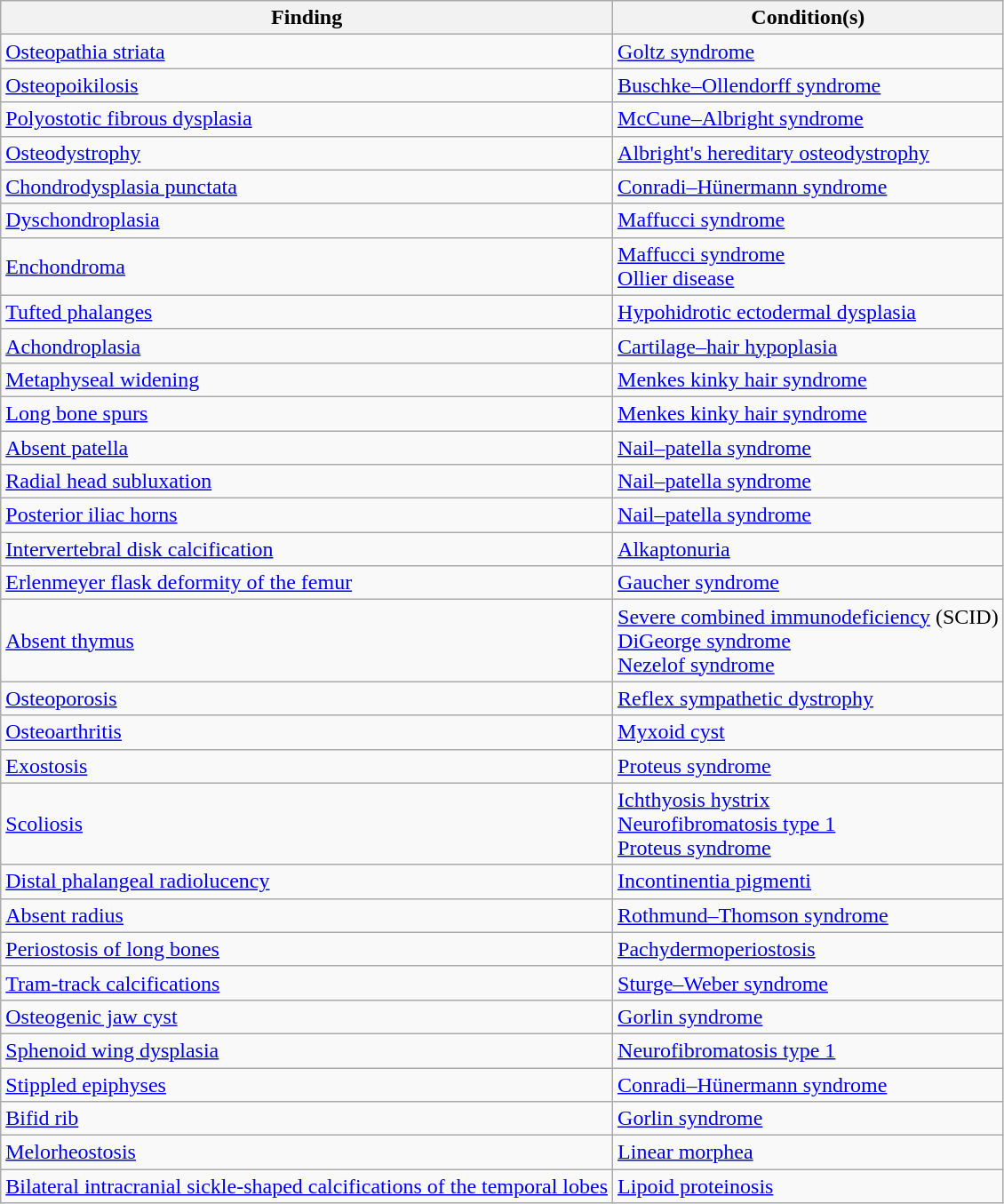<table class="wikitable">
<tr>
<th>Finding</th>
<th>Condition(s)</th>
</tr>
<tr>
<td><a href='#'>Osteopathia striata</a></td>
<td><a href='#'>Goltz syndrome</a></td>
</tr>
<tr>
<td><a href='#'>Osteopoikilosis</a></td>
<td><a href='#'>Buschke–Ollendorff syndrome</a></td>
</tr>
<tr>
<td><a href='#'>Polyostotic fibrous dysplasia</a></td>
<td><a href='#'>McCune–Albright syndrome</a></td>
</tr>
<tr>
<td><a href='#'>Osteodystrophy</a></td>
<td><a href='#'>Albright's hereditary osteodystrophy</a></td>
</tr>
<tr>
<td><a href='#'>Chondrodysplasia punctata</a></td>
<td><a href='#'>Conradi–Hünermann syndrome</a></td>
</tr>
<tr>
<td><a href='#'>Dyschondroplasia</a></td>
<td><a href='#'>Maffucci syndrome</a></td>
</tr>
<tr>
<td><a href='#'>Enchondroma</a></td>
<td><a href='#'>Maffucci syndrome</a><br><a href='#'>Ollier disease</a></td>
</tr>
<tr>
<td><a href='#'>Tufted phalanges</a></td>
<td><a href='#'>Hypohidrotic ectodermal dysplasia</a></td>
</tr>
<tr>
<td><a href='#'>Achondroplasia</a></td>
<td><a href='#'>Cartilage–hair hypoplasia</a></td>
</tr>
<tr>
<td><a href='#'>Metaphyseal widening</a></td>
<td><a href='#'>Menkes kinky hair syndrome</a></td>
</tr>
<tr>
<td><a href='#'>Long bone spurs</a></td>
<td><a href='#'>Menkes kinky hair syndrome</a></td>
</tr>
<tr>
<td><a href='#'>Absent patella</a></td>
<td><a href='#'>Nail–patella syndrome</a></td>
</tr>
<tr>
<td><a href='#'>Radial head subluxation</a></td>
<td><a href='#'>Nail–patella syndrome</a></td>
</tr>
<tr>
<td><a href='#'>Posterior iliac horns</a></td>
<td><a href='#'>Nail–patella syndrome</a></td>
</tr>
<tr>
<td><a href='#'>Intervertebral disk calcification</a></td>
<td><a href='#'>Alkaptonuria</a></td>
</tr>
<tr>
<td><a href='#'>Erlenmeyer flask deformity of the femur</a></td>
<td><a href='#'>Gaucher syndrome</a></td>
</tr>
<tr>
<td><a href='#'>Absent thymus</a></td>
<td><a href='#'>Severe combined immunodeficiency</a> (SCID)<br><a href='#'>DiGeorge syndrome</a><br><a href='#'>Nezelof syndrome</a></td>
</tr>
<tr>
<td><a href='#'>Osteoporosis</a></td>
<td><a href='#'>Reflex sympathetic dystrophy</a></td>
</tr>
<tr>
<td><a href='#'>Osteoarthritis</a></td>
<td><a href='#'>Myxoid cyst</a></td>
</tr>
<tr>
<td><a href='#'>Exostosis</a></td>
<td><a href='#'>Proteus syndrome</a></td>
</tr>
<tr>
<td><a href='#'>Scoliosis</a></td>
<td><a href='#'>Ichthyosis hystrix</a><br><a href='#'>Neurofibromatosis type 1</a><br><a href='#'>Proteus syndrome</a></td>
</tr>
<tr>
<td><a href='#'>Distal phalangeal radiolucency</a></td>
<td><a href='#'>Incontinentia pigmenti</a></td>
</tr>
<tr>
<td><a href='#'>Absent radius</a></td>
<td><a href='#'>Rothmund–Thomson syndrome</a></td>
</tr>
<tr>
<td><a href='#'>Periostosis of long bones</a></td>
<td><a href='#'>Pachydermoperiostosis</a></td>
</tr>
<tr>
<td><a href='#'>Tram-track calcifications</a></td>
<td><a href='#'>Sturge–Weber syndrome</a></td>
</tr>
<tr>
<td><a href='#'>Osteogenic jaw cyst</a></td>
<td><a href='#'>Gorlin syndrome</a></td>
</tr>
<tr>
<td><a href='#'>Sphenoid wing dysplasia</a></td>
<td><a href='#'>Neurofibromatosis type 1</a></td>
</tr>
<tr>
<td><a href='#'>Stippled epiphyses</a></td>
<td><a href='#'>Conradi–Hünermann syndrome</a></td>
</tr>
<tr>
<td><a href='#'>Bifid rib</a></td>
<td><a href='#'>Gorlin syndrome</a></td>
</tr>
<tr>
<td><a href='#'>Melorheostosis</a></td>
<td><a href='#'>Linear morphea</a></td>
</tr>
<tr>
<td><a href='#'>Bilateral intracranial sickle-shaped calcifications of the temporal lobes</a></td>
<td><a href='#'>Lipoid proteinosis</a></td>
</tr>
</table>
